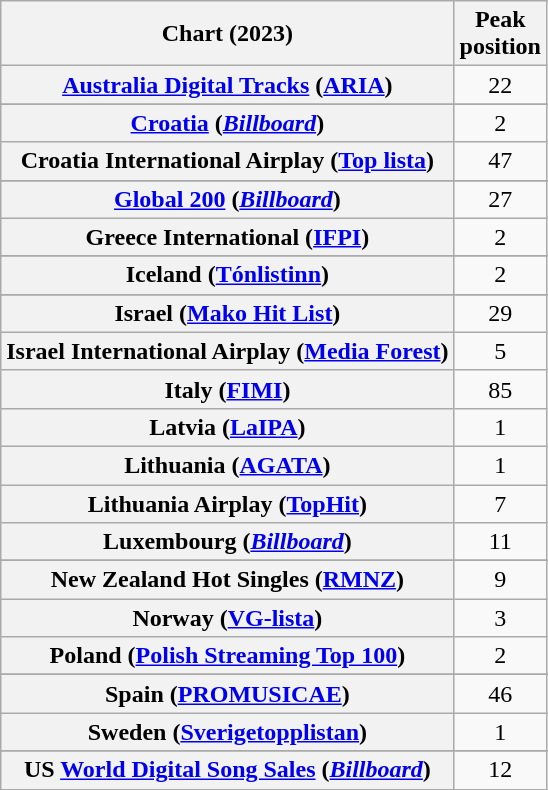<table class="wikitable sortable plainrowheaders" style="text-align:center">
<tr>
<th scope="col">Chart (2023)</th>
<th scope="col">Peak<br>position</th>
</tr>
<tr>
<th scope="row"><a href='#'>Australia Digital Tracks</a> (<a href='#'>ARIA</a>)</th>
<td>22</td>
</tr>
<tr>
</tr>
<tr>
</tr>
<tr>
<th scope="row"><a href='#'>Croatia</a> (<em><a href='#'>Billboard</a></em>)</th>
<td>2</td>
</tr>
<tr>
<th scope="row">Croatia International Airplay (<a href='#'>Top lista</a>)</th>
<td>47</td>
</tr>
<tr>
</tr>
<tr>
</tr>
<tr>
</tr>
<tr>
</tr>
<tr>
<th scope="row"><a href='#'>Global 200</a> (<em><a href='#'>Billboard</a></em>)</th>
<td>27</td>
</tr>
<tr>
<th scope="row">Greece International (<a href='#'>IFPI</a>)</th>
<td>2</td>
</tr>
<tr>
</tr>
<tr>
<th scope="row">Iceland (<a href='#'>Tónlistinn</a>)</th>
<td>2</td>
</tr>
<tr>
</tr>
<tr>
<th scope="row">Israel (<a href='#'>Mako Hit List</a>)</th>
<td>29</td>
</tr>
<tr>
<th scope="row">Israel International Airplay (<a href='#'>Media Forest</a>)</th>
<td>5</td>
</tr>
<tr>
<th scope="row">Italy (<a href='#'>FIMI</a>)</th>
<td>85</td>
</tr>
<tr>
<th scope="row">Latvia (<a href='#'>LaIPA</a>)</th>
<td>1</td>
</tr>
<tr>
<th scope="row">Lithuania (<a href='#'>AGATA</a>)</th>
<td>1</td>
</tr>
<tr>
<th scope="row">Lithuania Airplay (<a href='#'>TopHit</a>)</th>
<td>7</td>
</tr>
<tr>
<th scope="row">Luxembourg (<em><a href='#'>Billboard</a></em>)</th>
<td>11</td>
</tr>
<tr>
</tr>
<tr>
<th scope="row">New Zealand Hot Singles (<a href='#'>RMNZ</a>)</th>
<td>9</td>
</tr>
<tr>
<th scope="row">Norway (<a href='#'>VG-lista</a>)</th>
<td>3</td>
</tr>
<tr>
<th scope="row">Poland (<a href='#'>Polish Streaming Top 100</a>)</th>
<td>2</td>
</tr>
<tr>
</tr>
<tr>
<th scope="row">Spain (<a href='#'>PROMUSICAE</a>)</th>
<td>46</td>
</tr>
<tr>
<th scope="row">Sweden (<a href='#'>Sverigetopplistan</a>)</th>
<td>1</td>
</tr>
<tr>
</tr>
<tr>
</tr>
<tr>
<th scope="row">US <a href='#'>World Digital Song Sales</a> (<em><a href='#'>Billboard</a></em>)</th>
<td>12</td>
</tr>
</table>
